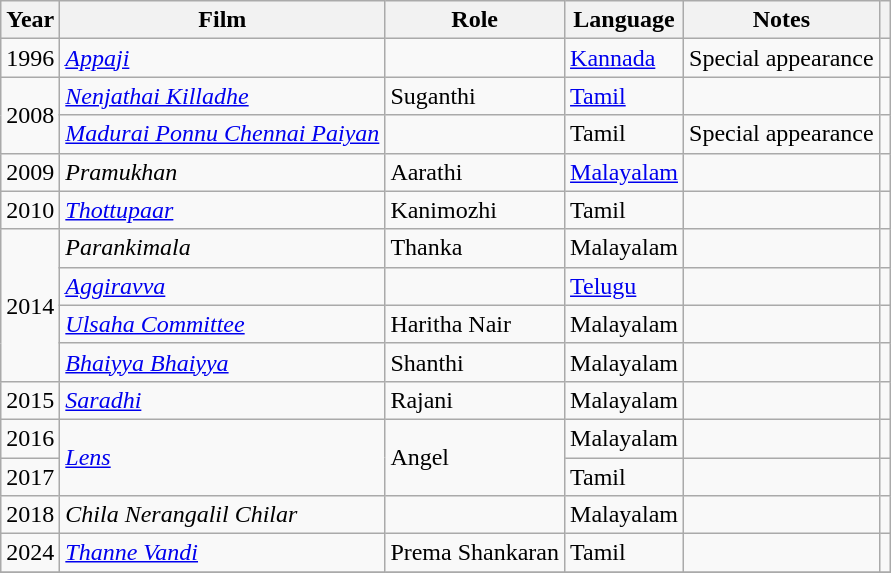<table class="wikitable sortable">
<tr>
<th>Year</th>
<th>Film</th>
<th>Role</th>
<th>Language</th>
<th class="unsortable">Notes</th>
<th class="unsortable"></th>
</tr>
<tr>
<td>1996</td>
<td><em><a href='#'>Appaji</a></em></td>
<td></td>
<td><a href='#'>Kannada</a></td>
<td>Special appearance</td>
<td></td>
</tr>
<tr>
<td rowspan=2>2008</td>
<td><em><a href='#'>Nenjathai Killadhe</a></em></td>
<td>Suganthi</td>
<td><a href='#'>Tamil</a></td>
<td></td>
<td></td>
</tr>
<tr>
<td><em><a href='#'>Madurai Ponnu Chennai Paiyan</a></em></td>
<td></td>
<td>Tamil</td>
<td>Special appearance</td>
<td></td>
</tr>
<tr>
<td>2009</td>
<td><em>Pramukhan</em></td>
<td>Aarathi</td>
<td><a href='#'>Malayalam</a></td>
<td></td>
<td></td>
</tr>
<tr>
<td>2010</td>
<td><em><a href='#'>Thottupaar</a></em></td>
<td>Kanimozhi</td>
<td>Tamil</td>
<td></td>
<td></td>
</tr>
<tr>
<td rowspan=4>2014</td>
<td><em>Parankimala</em></td>
<td>Thanka</td>
<td>Malayalam</td>
<td></td>
<td></td>
</tr>
<tr>
<td><em><a href='#'>Aggiravva</a></em></td>
<td></td>
<td><a href='#'>Telugu</a></td>
<td></td>
<td></td>
</tr>
<tr>
<td><em><a href='#'>Ulsaha Committee</a></em></td>
<td>Haritha Nair</td>
<td>Malayalam</td>
<td></td>
<td></td>
</tr>
<tr>
<td><em><a href='#'>Bhaiyya Bhaiyya</a></em></td>
<td>Shanthi</td>
<td>Malayalam</td>
<td></td>
<td></td>
</tr>
<tr>
<td>2015</td>
<td><em><a href='#'>Saradhi</a></em></td>
<td>Rajani</td>
<td>Malayalam</td>
<td></td>
<td></td>
</tr>
<tr>
<td>2016</td>
<td rowspan="2"><em><a href='#'>Lens</a></em></td>
<td rowspan="2">Angel</td>
<td>Malayalam</td>
<td></td>
<td></td>
</tr>
<tr>
<td>2017</td>
<td>Tamil</td>
<td></td>
<td></td>
</tr>
<tr>
<td>2018</td>
<td><em>Chila Nerangalil Chilar</em></td>
<td></td>
<td>Malayalam</td>
<td></td>
<td></td>
</tr>
<tr>
<td>2024</td>
<td><em><a href='#'>Thanne Vandi</a></em></td>
<td>Prema Shankaran</td>
<td>Tamil</td>
<td></td>
<td></td>
</tr>
<tr>
</tr>
</table>
